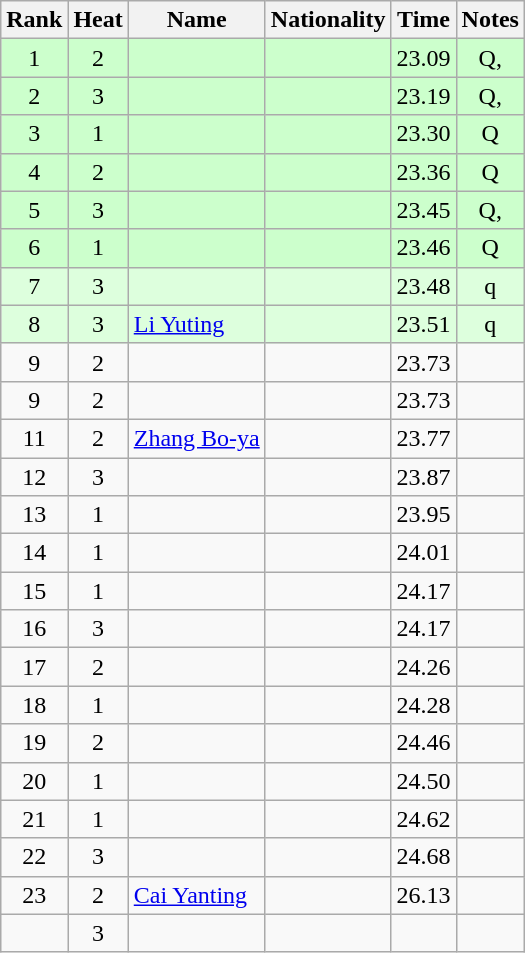<table class="wikitable sortable" style="text-align:center">
<tr>
<th>Rank</th>
<th>Heat</th>
<th>Name</th>
<th>Nationality</th>
<th>Time</th>
<th>Notes</th>
</tr>
<tr bgcolor=ccffcc>
<td>1</td>
<td>2</td>
<td align=left></td>
<td align=left></td>
<td>23.09</td>
<td>Q, </td>
</tr>
<tr bgcolor=ccffcc>
<td>2</td>
<td>3</td>
<td align=left></td>
<td align=left></td>
<td>23.19</td>
<td>Q, </td>
</tr>
<tr bgcolor=ccffcc>
<td>3</td>
<td>1</td>
<td align=left></td>
<td align=left></td>
<td>23.30</td>
<td>Q</td>
</tr>
<tr bgcolor=ccffcc>
<td>4</td>
<td>2</td>
<td align=left></td>
<td align=left></td>
<td>23.36</td>
<td>Q</td>
</tr>
<tr bgcolor=ccffcc>
<td>5</td>
<td>3</td>
<td align=left></td>
<td align=left></td>
<td>23.45</td>
<td>Q, </td>
</tr>
<tr bgcolor=ccffcc>
<td>6</td>
<td>1</td>
<td align=left></td>
<td align=left></td>
<td>23.46</td>
<td>Q</td>
</tr>
<tr bgcolor=ddffdd>
<td>7</td>
<td>3</td>
<td align=left></td>
<td align=left></td>
<td>23.48</td>
<td>q</td>
</tr>
<tr bgcolor=ddffdd>
<td>8</td>
<td>3</td>
<td align=left><a href='#'>Li Yuting</a></td>
<td align=left></td>
<td>23.51</td>
<td>q</td>
</tr>
<tr>
<td>9</td>
<td>2</td>
<td align=left></td>
<td align=left></td>
<td>23.73</td>
<td></td>
</tr>
<tr>
<td>9</td>
<td>2</td>
<td align=left></td>
<td align=left></td>
<td>23.73</td>
<td></td>
</tr>
<tr>
<td>11</td>
<td>2</td>
<td align=left><a href='#'>Zhang Bo-ya</a></td>
<td align=left></td>
<td>23.77</td>
<td></td>
</tr>
<tr>
<td>12</td>
<td>3</td>
<td align=left></td>
<td align=left></td>
<td>23.87</td>
<td></td>
</tr>
<tr>
<td>13</td>
<td>1</td>
<td align=left></td>
<td align=left></td>
<td>23.95</td>
<td></td>
</tr>
<tr>
<td>14</td>
<td>1</td>
<td align=left></td>
<td align=left></td>
<td>24.01</td>
<td></td>
</tr>
<tr>
<td>15</td>
<td>1</td>
<td align=left></td>
<td align=left></td>
<td>24.17</td>
<td></td>
</tr>
<tr>
<td>16</td>
<td>3</td>
<td align=left></td>
<td align=left></td>
<td>24.17</td>
<td></td>
</tr>
<tr>
<td>17</td>
<td>2</td>
<td align=left></td>
<td align=left></td>
<td>24.26</td>
<td></td>
</tr>
<tr>
<td>18</td>
<td>1</td>
<td align=left></td>
<td align=left></td>
<td>24.28</td>
<td></td>
</tr>
<tr>
<td>19</td>
<td>2</td>
<td align=left></td>
<td align=left></td>
<td>24.46</td>
<td></td>
</tr>
<tr>
<td>20</td>
<td>1</td>
<td align=left></td>
<td align=left></td>
<td>24.50</td>
<td></td>
</tr>
<tr>
<td>21</td>
<td>1</td>
<td align=left></td>
<td align=left></td>
<td>24.62</td>
<td></td>
</tr>
<tr>
<td>22</td>
<td>3</td>
<td align=left></td>
<td align=left></td>
<td>24.68</td>
<td></td>
</tr>
<tr>
<td>23</td>
<td>2</td>
<td align=left><a href='#'>Cai Yanting</a></td>
<td align=left></td>
<td>26.13</td>
<td></td>
</tr>
<tr>
<td></td>
<td>3</td>
<td align=left></td>
<td align=left></td>
<td></td>
<td></td>
</tr>
</table>
